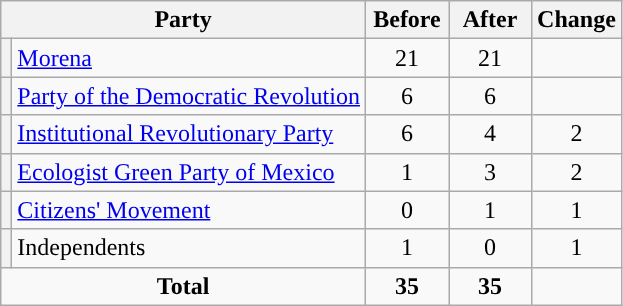<table class="wikitable" style="text-align:center;">
<tr>
<th colspan="2">Party</th>
<th style="width:3em">Before</th>
<th style="width:3em">After</th>
<th style="width:3em">Change</th>
</tr>
<tr>
<th style="background-color:"></th>
<td style="text-align:left;"><a href='#'>Morena</a></td>
<td>21</td>
<td>21</td>
<td></td>
</tr>
<tr>
<th style="background-color:"></th>
<td style="text-align:left;"><a href='#'>Party of the Democratic Revolution</a></td>
<td>6</td>
<td>6</td>
<td></td>
</tr>
<tr>
<th style="background-color:"></th>
<td style="text-align:left;"><a href='#'>Institutional Revolutionary Party</a></td>
<td>6</td>
<td>4</td>
<td>2</td>
</tr>
<tr>
<th style="background-color:"></th>
<td style="text-align:left;"><a href='#'>Ecologist Green Party of Mexico</a></td>
<td>1</td>
<td>3</td>
<td>2</td>
</tr>
<tr>
<th style="background-color:"></th>
<td style="text-align:left;"><a href='#'>Citizens' Movement</a></td>
<td>0</td>
<td>1</td>
<td>1</td>
</tr>
<tr>
<th style="background-color:"></th>
<td style="text-align:left;">Independents</td>
<td>1</td>
<td>0</td>
<td>1</td>
</tr>
<tr>
<td colspan="2"><strong>Total</strong></td>
<td><strong>35</strong></td>
<td><strong>35</strong></td>
<td></td>
</tr>
</table>
